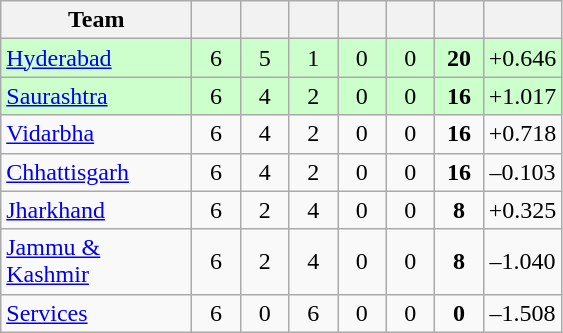<table class="wikitable" style="text-align:center">
<tr>
<th style="width:120px">Team</th>
<th style="width:25px"></th>
<th style="width:25px"></th>
<th style="width:25px"></th>
<th style="width:25px"></th>
<th style="width:25px"></th>
<th style="width:25px"></th>
<th style="width:40px;"></th>
</tr>
<tr style="background:#cfc;">
<td style="text-align:left"><a href='#'>Hyderabad</a></td>
<td>6</td>
<td>5</td>
<td>1</td>
<td>0</td>
<td>0</td>
<td><strong>20</strong></td>
<td>+0.646</td>
</tr>
<tr style="background:#cfc;">
<td style="text-align:left"><a href='#'>Saurashtra</a></td>
<td>6</td>
<td>4</td>
<td>2</td>
<td>0</td>
<td>0</td>
<td><strong>16</strong></td>
<td>+1.017</td>
</tr>
<tr>
<td style="text-align:left"><a href='#'>Vidarbha</a></td>
<td>6</td>
<td>4</td>
<td>2</td>
<td>0</td>
<td>0</td>
<td><strong>16</strong></td>
<td>+0.718</td>
</tr>
<tr>
<td style="text-align:left"><a href='#'>Chhattisgarh</a></td>
<td>6</td>
<td>4</td>
<td>2</td>
<td>0</td>
<td>0</td>
<td><strong>16</strong></td>
<td>–0.103</td>
</tr>
<tr>
<td style="text-align:left"><a href='#'>Jharkhand</a></td>
<td>6</td>
<td>2</td>
<td>4</td>
<td>0</td>
<td>0</td>
<td><strong>8</strong></td>
<td>+0.325</td>
</tr>
<tr>
<td style="text-align:left"><a href='#'>Jammu & Kashmir</a></td>
<td>6</td>
<td>2</td>
<td>4</td>
<td>0</td>
<td>0</td>
<td><strong>8</strong></td>
<td>–1.040</td>
</tr>
<tr>
<td style="text-align:left"><a href='#'>Services</a></td>
<td>6</td>
<td>0</td>
<td>6</td>
<td>0</td>
<td>0</td>
<td><strong>0</strong></td>
<td>–1.508</td>
</tr>
</table>
